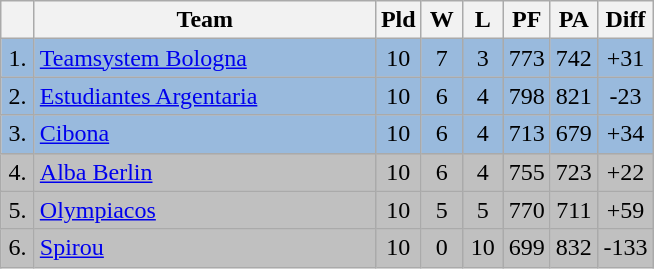<table class="wikitable" style="text-align:center">
<tr>
<th width=15></th>
<th width=220>Team</th>
<th width=20>Pld</th>
<th width=20>W</th>
<th width=20>L</th>
<th width=20>PF</th>
<th width=20>PA</th>
<th width=30>Diff</th>
</tr>
<tr style="background: #99BADD;">
<td>1.</td>
<td align=left> <a href='#'>Teamsystem Bologna</a></td>
<td>10</td>
<td>7</td>
<td>3</td>
<td>773</td>
<td>742</td>
<td>+31</td>
</tr>
<tr style="background: #99BADD;">
<td>2.</td>
<td align=left> <a href='#'>Estudiantes Argentaria</a></td>
<td>10</td>
<td>6</td>
<td>4</td>
<td>798</td>
<td>821</td>
<td>-23</td>
</tr>
<tr style="background: #99BADD;">
<td>3.</td>
<td align=left> <a href='#'>Cibona</a></td>
<td>10</td>
<td>6</td>
<td>4</td>
<td>713</td>
<td>679</td>
<td>+34</td>
</tr>
<tr bgcolor="silver">
<td>4.</td>
<td align=left> <a href='#'>Alba Berlin</a></td>
<td>10</td>
<td>6</td>
<td>4</td>
<td>755</td>
<td>723</td>
<td>+22</td>
</tr>
<tr bgcolor="silver">
<td>5.</td>
<td align=left> <a href='#'>Olympiacos</a></td>
<td>10</td>
<td>5</td>
<td>5</td>
<td>770</td>
<td>711</td>
<td>+59</td>
</tr>
<tr bgcolor="silver">
<td>6.</td>
<td align=left> <a href='#'>Spirou</a></td>
<td>10</td>
<td>0</td>
<td>10</td>
<td>699</td>
<td>832</td>
<td>-133</td>
</tr>
</table>
